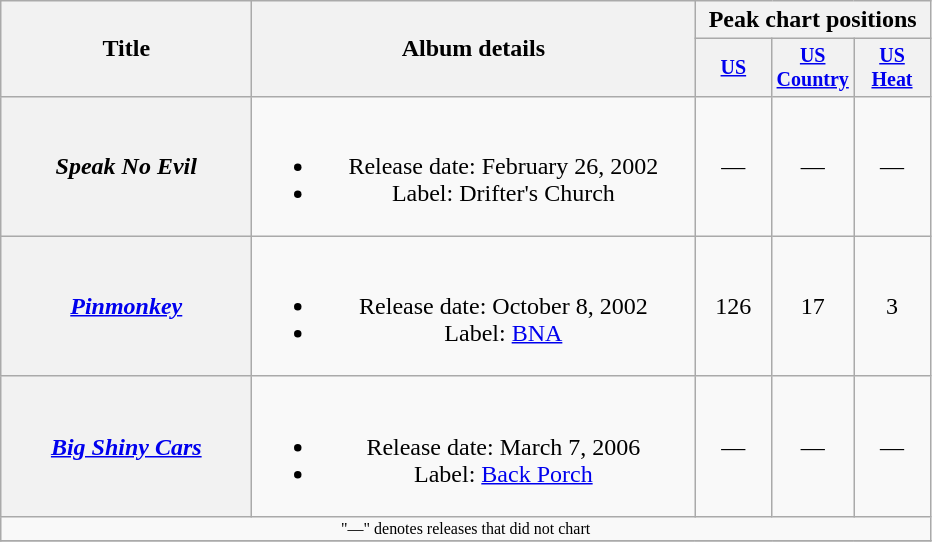<table class="wikitable plainrowheaders" style="text-align:center;">
<tr>
<th rowspan="2" style="width:10em;">Title</th>
<th rowspan="2" style="width:18em;">Album details</th>
<th colspan="3">Peak chart positions</th>
</tr>
<tr style="font-size:smaller;">
<th width="45"><a href='#'>US</a></th>
<th width="45"><a href='#'>US Country</a></th>
<th width="45"><a href='#'>US Heat</a></th>
</tr>
<tr>
<th scope="row"><em>Speak No Evil</em></th>
<td><br><ul><li>Release date: February 26, 2002</li><li>Label: Drifter's Church</li></ul></td>
<td>—</td>
<td>—</td>
<td>—</td>
</tr>
<tr>
<th scope="row"><em><a href='#'>Pinmonkey</a></em></th>
<td><br><ul><li>Release date: October 8, 2002</li><li>Label: <a href='#'>BNA</a></li></ul></td>
<td>126</td>
<td>17</td>
<td>3</td>
</tr>
<tr>
<th scope="row"><em><a href='#'>Big Shiny Cars</a></em></th>
<td><br><ul><li>Release date: March 7, 2006</li><li>Label: <a href='#'>Back Porch</a></li></ul></td>
<td>—</td>
<td>—</td>
<td>—</td>
</tr>
<tr>
<td colspan="5" style="font-size:8pt">"—" denotes releases that did not chart</td>
</tr>
<tr>
</tr>
</table>
